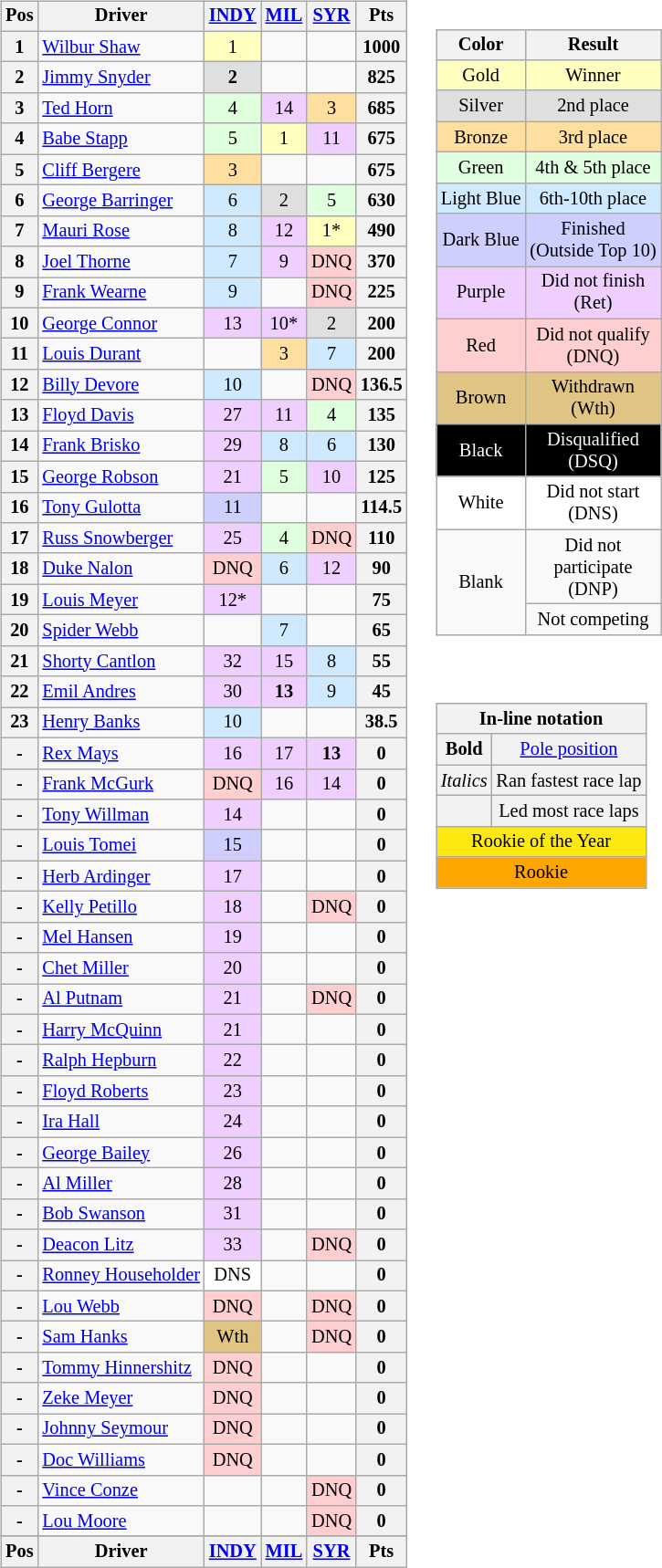<table>
<tr>
<td><br><table class="wikitable" style="font-size: 85%">
<tr valign="top">
<th valign="middle">Pos</th>
<th valign="middle">Driver</th>
<th><a href='#'>INDY</a><br></th>
<th><a href='#'>MIL</a><br></th>
<th><a href='#'>SYR</a><br></th>
<th valign="middle">Pts</th>
</tr>
<tr>
<th>1</th>
<td> <a href='#'>Wilbur Shaw</a></td>
<td style="background:#FFFFBF;" align=center>1</td>
<td></td>
<td></td>
<th>1000</th>
</tr>
<tr>
<th>2</th>
<td> <a href='#'>Jimmy Snyder</a></td>
<td style="background:#DFDFDF;" align=center><strong>2</strong></td>
<td></td>
<td></td>
<th>825</th>
</tr>
<tr>
<th>3</th>
<td> <a href='#'>Ted Horn</a></td>
<td style="background:#DFFFDF;" align=center>4</td>
<td style="background:#EFCFFF;" align=center>14</td>
<td style="background:#FFDF9F;" align=center>3</td>
<th>685</th>
</tr>
<tr>
<th>4</th>
<td> <a href='#'>Babe Stapp</a></td>
<td style="background:#DFFFDF;" align=center>5</td>
<td style="background:#FFFFBF;" align=center>1</td>
<td style="background:#EFCFFF;" align=center>11</td>
<th>675</th>
</tr>
<tr>
<th>5</th>
<td> <a href='#'>Cliff Bergere</a></td>
<td style="background:#FFDF9F;" align=center>3</td>
<td></td>
<td></td>
<th>675</th>
</tr>
<tr>
<th>6</th>
<td> <a href='#'>George Barringer</a></td>
<td style="background:#CFEAFF;" align=center>6</td>
<td style="background:#DFDFDF;" align=center>2</td>
<td style="background:#DFFFDF;" align=center>5</td>
<th>630</th>
</tr>
<tr>
<th>7</th>
<td> <a href='#'>Mauri Rose</a></td>
<td style="background:#CFEAFF;" align=center>8</td>
<td style="background:#EFCFFF;" align=center>12</td>
<td style="background:#FFFFBF;" align=center>1*</td>
<th>490</th>
</tr>
<tr>
<th>8</th>
<td> <a href='#'>Joel Thorne</a></td>
<td style="background:#CFEAFF;" align=center>7</td>
<td style="background:#EFCFFF;" align=center>9</td>
<td style="background:#FFCFCF;" align=center>DNQ</td>
<th>370</th>
</tr>
<tr>
<th>9</th>
<td> <a href='#'>Frank Wearne</a></td>
<td style="background:#CFEAFF;" align=center>9</td>
<td></td>
<td style="background:#FFCFCF;" align=center>DNQ</td>
<th>225</th>
</tr>
<tr>
<th>10</th>
<td> <a href='#'>George Connor</a></td>
<td style="background:#EFCFFF;" align=center>13</td>
<td style="background:#EFCFFF;" align=center>10*</td>
<td style="background:#DFDFDF;" align=center>2</td>
<th>200</th>
</tr>
<tr>
<th>11</th>
<td> <a href='#'>Louis Durant</a> </td>
<td></td>
<td style="background:#FFDF9F;" align=center>3</td>
<td style="background:#CFEAFF;" align=center>7</td>
<th>200</th>
</tr>
<tr>
<th>12</th>
<td> <a href='#'>Billy Devore</a></td>
<td style="background:#CFEAFF;" align=center>10</td>
<td></td>
<td style="background:#FFCFCF;" align=center>DNQ</td>
<th>136.5</th>
</tr>
<tr>
<th>13</th>
<td> <a href='#'>Floyd Davis</a></td>
<td style="background:#EFCFFF;" align=center>27</td>
<td style="background:#EFCFFF;" align=center>11</td>
<td style="background:#DFFFDF;" align=center>4</td>
<th>135</th>
</tr>
<tr>
<th>14</th>
<td> <a href='#'>Frank Brisko</a></td>
<td style="background:#EFCFFF;" align=center>29</td>
<td style="background:#CFEAFF;" align=center>8</td>
<td style="background:#CFEAFF;" align=center>6</td>
<th>130</th>
</tr>
<tr>
<th>15</th>
<td> <a href='#'>George Robson</a></td>
<td style="background:#EFCFFF;" align=center>21</td>
<td style="background:#DFFFDF;" align=center>5</td>
<td style="background:#EFCFFF;" align=center>10</td>
<th>125</th>
</tr>
<tr>
<th>16</th>
<td> <a href='#'>Tony Gulotta</a></td>
<td style="background:#CFCFFF;" align=center>11</td>
<td></td>
<td></td>
<th>114.5</th>
</tr>
<tr>
<th>17</th>
<td> <a href='#'>Russ Snowberger</a></td>
<td style="background:#EFCFFF;" align=center>25</td>
<td style="background:#DFFFDF;" align=center>4</td>
<td style="background:#FFCFCF;" align=center>DNQ</td>
<th>110</th>
</tr>
<tr>
<th>18</th>
<td> <a href='#'>Duke Nalon</a></td>
<td style="background:#FFCFCF;" align=center>DNQ</td>
<td style="background:#CFEAFF;" align=center>6</td>
<td style="background:#EFCFFF;" align=center>12</td>
<th>90</th>
</tr>
<tr>
<th>19</th>
<td> <a href='#'>Louis Meyer</a></td>
<td style="background:#EFCFFF;" align=center>12*</td>
<td></td>
<td></td>
<th>75</th>
</tr>
<tr>
<th>20</th>
<td> <a href='#'>Spider Webb</a> </td>
<td></td>
<td style="background:#CFEAFF;" align=center>7</td>
<td></td>
<th>65</th>
</tr>
<tr>
<th>21</th>
<td> <a href='#'>Shorty Cantlon</a></td>
<td style="background:#EFCFFF;" align=center>32</td>
<td style="background:#EFCFFF;" align=center>15</td>
<td style="background:#CFEAFF;" align=center>8</td>
<th>55</th>
</tr>
<tr>
<th>22</th>
<td> <a href='#'>Emil Andres</a></td>
<td style="background:#EFCFFF;" align=center>30</td>
<td style="background:#EFCFFF;" align=center><strong>13</strong></td>
<td style="background:#CFEAFF;" align=center>9</td>
<th>45</th>
</tr>
<tr>
<th>23</th>
<td> <a href='#'>Henry Banks</a></td>
<td style="background:#CFEAFF;" align=center>10</td>
<td></td>
<td></td>
<th>38.5</th>
</tr>
<tr>
<th>-</th>
<td> <a href='#'>Rex Mays</a></td>
<td style="background:#EFCFFF;" align=center>16</td>
<td style="background:#EFCFFF;" align=center>17</td>
<td style="background:#EFCFFF;" align=center><strong>13</strong></td>
<th>0</th>
</tr>
<tr>
<th>-</th>
<td> <a href='#'>Frank McGurk</a></td>
<td style="background:#FFCFCF;" align=center>DNQ</td>
<td style="background:#EFCFFF;" align=center>16</td>
<td style="background:#EFCFFF;" align=center>14</td>
<th>0</th>
</tr>
<tr>
<th>-</th>
<td> <a href='#'>Tony Willman</a></td>
<td style="background:#EFCFFF;" align=center>14</td>
<td></td>
<td></td>
<th>0</th>
</tr>
<tr>
<th>-</th>
<td> <a href='#'>Louis Tomei</a></td>
<td style="background:#CFCFFF;" align=center>15</td>
<td></td>
<td></td>
<th>0</th>
</tr>
<tr>
<th>-</th>
<td> <a href='#'>Herb Ardinger</a></td>
<td style="background:#EFCFFF;" align=center>17</td>
<td></td>
<td></td>
<th>0</th>
</tr>
<tr>
<th>-</th>
<td> <a href='#'>Kelly Petillo</a></td>
<td style="background:#EFCFFF;" align=center>18</td>
<td></td>
<td style="background:#FFCFCF;" align=center>DNQ</td>
<th>0</th>
</tr>
<tr>
<th>-</th>
<td> <a href='#'>Mel Hansen</a> </td>
<td style="background:#EFCFFF;" align=center>19</td>
<td></td>
<td></td>
<th>0</th>
</tr>
<tr>
<th>-</th>
<td> <a href='#'>Chet Miller</a></td>
<td style="background:#EFCFFF;" align=center>20</td>
<td></td>
<td></td>
<th>0</th>
</tr>
<tr>
<th>-</th>
<td> <a href='#'>Al Putnam</a></td>
<td style="background:#EFCFFF;" align=center>21</td>
<td></td>
<td style="background:#FFCFCF;" align=center>DNQ</td>
<th>0</th>
</tr>
<tr>
<th>-</th>
<td> <a href='#'>Harry McQuinn</a></td>
<td style="background:#EFCFFF;" align=center>21</td>
<td></td>
<td></td>
<th>0</th>
</tr>
<tr>
<th>-</th>
<td> <a href='#'>Ralph Hepburn</a></td>
<td style="background:#EFCFFF;" align=center>22</td>
<td></td>
<td></td>
<th>0</th>
</tr>
<tr>
<th>-</th>
<td> <a href='#'>Floyd Roberts</a></td>
<td style="background:#EFCFFF;" align=center>23</td>
<td></td>
<td></td>
<th>0</th>
</tr>
<tr>
<th>-</th>
<td> <a href='#'>Ira Hall</a></td>
<td style="background:#EFCFFF;" align=center>24</td>
<td></td>
<td></td>
<th>0</th>
</tr>
<tr>
<th>-</th>
<td> <a href='#'>George Bailey</a></td>
<td style="background:#EFCFFF;" align=center>26</td>
<td></td>
<td></td>
<th>0</th>
</tr>
<tr>
<th>-</th>
<td> <a href='#'>Al Miller</a></td>
<td style="background:#EFCFFF;" align=center>28</td>
<td></td>
<td></td>
<th>0</th>
</tr>
<tr>
<th>-</th>
<td> <a href='#'>Bob Swanson</a></td>
<td style="background:#EFCFFF;" align=center>31</td>
<td></td>
<td></td>
<th>0</th>
</tr>
<tr>
<th>-</th>
<td> <a href='#'>Deacon Litz</a></td>
<td style="background:#EFCFFF;" align=center>33</td>
<td></td>
<td style="background:#FFCFCF;" align=center>DNQ</td>
<th>0</th>
</tr>
<tr>
<th>-</th>
<td> <a href='#'>Ronney Householder</a></td>
<td style="background:#FFFFFF;" align=center>DNS</td>
<td></td>
<td></td>
<th>0</th>
</tr>
<tr>
<th>-</th>
<td> <a href='#'>Lou Webb</a></td>
<td style="background:#FFCFCF;" align=center>DNQ</td>
<td></td>
<td style="background:#FFCFCF;" align=center>DNQ</td>
<th>0</th>
</tr>
<tr>
<th>-</th>
<td> <a href='#'>Sam Hanks</a></td>
<td style="background:#DFC484;" align=center>Wth</td>
<td></td>
<td style="background:#FFCFCF;" align=center>DNQ</td>
<th>0</th>
</tr>
<tr>
<th>-</th>
<td> <a href='#'>Tommy Hinnershitz</a></td>
<td style="background:#FFCFCF;" align=center>DNQ</td>
<td></td>
<td></td>
<th>0</th>
</tr>
<tr>
<th>-</th>
<td> <a href='#'>Zeke Meyer</a></td>
<td style="background:#FFCFCF;" align=center>DNQ</td>
<td></td>
<td></td>
<th>0</th>
</tr>
<tr>
<th>-</th>
<td> <a href='#'>Johnny Seymour</a></td>
<td style="background:#FFCFCF;" align=center>DNQ</td>
<td></td>
<td></td>
<th>0</th>
</tr>
<tr>
<th>-</th>
<td> <a href='#'>Doc Williams</a></td>
<td style="background:#FFCFCF;" align=center>DNQ</td>
<td></td>
<td></td>
<th>0</th>
</tr>
<tr>
<th>-</th>
<td> <a href='#'>Vince Conze</a></td>
<td></td>
<td></td>
<td style="background:#FFCFCF;" align=center>DNQ</td>
<th>0</th>
</tr>
<tr>
<th>-</th>
<td> <a href='#'>Lou Moore</a></td>
<td></td>
<td></td>
<td style="background:#FFCFCF;" align=center>DNQ</td>
<th>0</th>
</tr>
<tr>
</tr>
<tr valign="top">
<th valign="middle">Pos</th>
<th valign="middle">Driver</th>
<th><a href='#'>INDY</a><br></th>
<th><a href='#'>MIL</a><br></th>
<th><a href='#'>SYR</a><br></th>
<th valign="middle">Pts</th>
</tr>
</table>
</td>
<td valign="top"><br><table>
<tr>
<td><br><table style="margin-right:0; font-size:85%; text-align:center;;" class="wikitable">
<tr>
<th>Color</th>
<th>Result</th>
</tr>
<tr style="background:#FFFFBF">
<td>Gold</td>
<td>Winner</td>
</tr>
<tr style="background:#DFDFDF">
<td>Silver</td>
<td>2nd place</td>
</tr>
<tr style="background:#FFDF9F">
<td>Bronze</td>
<td>3rd place</td>
</tr>
<tr style="background:#DFFFDF">
<td>Green</td>
<td>4th & 5th place</td>
</tr>
<tr style="background:#CFEAFF">
<td>Light Blue</td>
<td>6th-10th place</td>
</tr>
<tr style="background:#CFCFFF">
<td>Dark Blue</td>
<td>Finished<br>(Outside Top 10)</td>
</tr>
<tr style="background:#EFCFFF">
<td>Purple</td>
<td>Did not finish<br>(Ret)</td>
</tr>
<tr style="background:#FFCFCF">
<td>Red</td>
<td>Did not qualify<br>(DNQ)</td>
</tr>
<tr style="background:#DFC484">
<td>Brown</td>
<td>Withdrawn<br>(Wth)</td>
</tr>
<tr bgcolor="#000000;" style="color:white">
<td>Black</td>
<td>Disqualified<br>(DSQ)</td>
</tr>
<tr style="background:#FFFFFF">
<td rowspan="1;">White</td>
<td>Did not start<br>(DNS)</td>
</tr>
<tr>
<td rowspan="2;">Blank</td>
<td>Did not<br>participate<br>(DNP)</td>
</tr>
<tr>
<td>Not competing</td>
</tr>
</table>
</td>
</tr>
<tr>
<td><br><table style="margin-right:0; font-size:85%; text-align:center;;" class="wikitable">
<tr>
<td style="background:#F2F2F2;" align=center colspan=2><strong>In-line notation</strong></td>
</tr>
<tr>
<td style="background:#F2F2F2;" align=center><strong>Bold</strong></td>
<td style="background:#F2F2F2;" align=center><a href='#'>Pole position</a></td>
</tr>
<tr>
<td style="background:#F2F2F2;" align=center><em>Italics</em></td>
<td style="background:#F2F2F2;" align=center>Ran fastest race lap</td>
</tr>
<tr>
<td style="background:#F2F2F2;" align=center></td>
<td style="background:#F2F2F2;" align=center>Led most race laps</td>
</tr>
<tr>
<td style="background:#FDE910;" align=center colspan=2>Rookie of the Year</td>
</tr>
<tr>
<td style="background:Orange;" align=center colspan=2>Rookie</td>
</tr>
</table>
</td>
</tr>
</table>
</td>
</tr>
</table>
